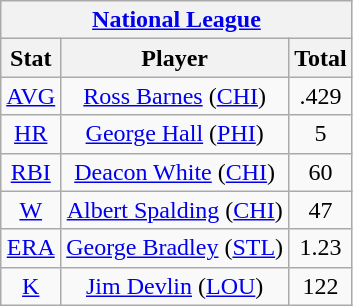<table class="wikitable" style="text-align:center;">
<tr>
<th colspan="3"><a href='#'>National League</a></th>
</tr>
<tr>
<th>Stat</th>
<th>Player</th>
<th>Total</th>
</tr>
<tr>
<td><a href='#'>AVG</a></td>
<td><a href='#'>Ross Barnes</a> (<a href='#'>CHI</a>)</td>
<td>.429</td>
</tr>
<tr>
<td><a href='#'>HR</a></td>
<td><a href='#'>George Hall</a> (<a href='#'>PHI</a>)</td>
<td>5</td>
</tr>
<tr>
<td><a href='#'>RBI</a></td>
<td><a href='#'>Deacon White</a> (<a href='#'>CHI</a>)</td>
<td>60</td>
</tr>
<tr>
<td><a href='#'>W</a></td>
<td><a href='#'>Albert Spalding</a> (<a href='#'>CHI</a>)</td>
<td>47</td>
</tr>
<tr>
<td><a href='#'>ERA</a></td>
<td><a href='#'>George Bradley</a> (<a href='#'>STL</a>)</td>
<td>1.23</td>
</tr>
<tr>
<td><a href='#'>K</a></td>
<td><a href='#'>Jim Devlin</a> (<a href='#'>LOU</a>)</td>
<td>122</td>
</tr>
</table>
